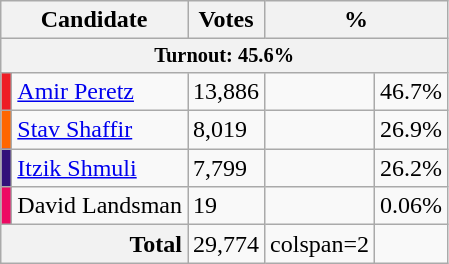<table class="wikitable plainrowheaders">
<tr>
<th colspan="2">Candidate</th>
<th>Votes</th>
<th colspan="2">%</th>
</tr>
<tr style="font-size:85%">
<th scope="row" colspan=5 style="text-align:center"><strong>Turnout:</strong>  45.6%</th>
</tr>
<tr>
<td style="background:#EE1C25;"></td>
<td><a href='#'>Amir Peretz</a> </td>
<td>13,886</td>
<td></td>
<td>46.7%</td>
</tr>
<tr>
<td style="background:#FF6600;"></td>
<td><a href='#'>Stav Shaffir</a></td>
<td>8,019</td>
<td></td>
<td>26.9%</td>
</tr>
<tr>
<td style="background:#32127A;"></td>
<td><a href='#'>Itzik Shmuli</a></td>
<td>7,799</td>
<td></td>
<td>26.2%</td>
</tr>
<tr>
<td style="background:#ED0963;"></td>
<td>David Landsman</td>
<td>19</td>
<td></td>
<td>0.06%</td>
</tr>
<tr>
<th style="text-align:right;" colspan="2">Total</th>
<td>29,774</td>
<td>colspan=2 </td>
</tr>
</table>
